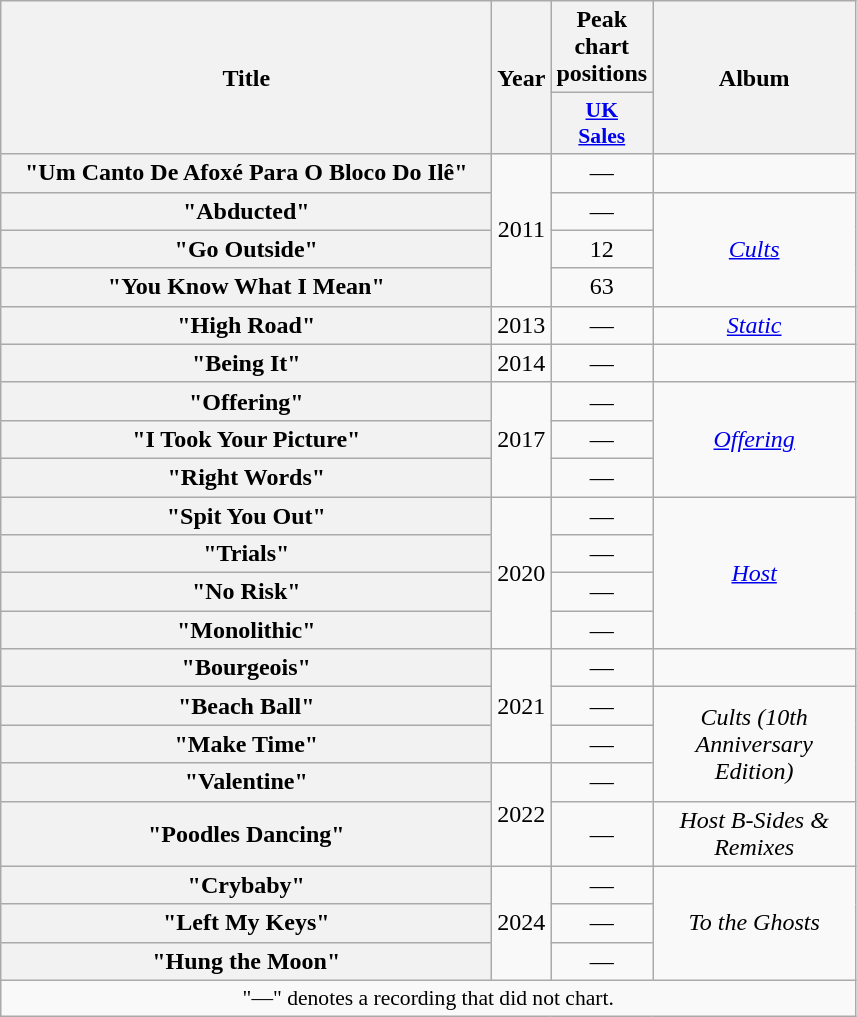<table class="wikitable plainrowheaders" style="text-align:center">
<tr>
<th scope="col" rowspan="2" style="width:20em;">Title</th>
<th scope="col" rowspan="2" style="width:1em;">Year</th>
<th scope="col" colspan="1">Peak chart positions</th>
<th scope="col" rowspan="2" style="width:8em;">Album</th>
</tr>
<tr>
<th scope="col" style="font-size:90%; width:2.75em"><a href='#'>UK<br>Sales</a><br></th>
</tr>
<tr>
<th scope="row">"Um Canto De Afoxé Para O Bloco Do Ilê" <br></th>
<td rowspan="4">2011</td>
<td>—</td>
<td></td>
</tr>
<tr>
<th scope="row">"Abducted"</th>
<td>—</td>
<td rowspan="3"><em><a href='#'>Cults</a></em></td>
</tr>
<tr>
<th scope="row">"Go Outside"</th>
<td>12</td>
</tr>
<tr>
<th scope="row">"You Know What I Mean"</th>
<td>63</td>
</tr>
<tr>
<th scope="row">"High Road"</th>
<td>2013</td>
<td>—</td>
<td><em><a href='#'>Static</a></em></td>
</tr>
<tr>
<th scope="row">"Being It"</th>
<td>2014</td>
<td>—</td>
<td></td>
</tr>
<tr>
<th scope="row">"Offering"</th>
<td rowspan="3">2017</td>
<td>—</td>
<td rowspan="3"><em><a href='#'>Offering</a></em></td>
</tr>
<tr>
<th scope="row">"I Took Your Picture"</th>
<td>—</td>
</tr>
<tr>
<th scope="row">"Right Words"</th>
<td>—</td>
</tr>
<tr>
<th scope="row">"Spit You Out"</th>
<td rowspan="4">2020</td>
<td>—</td>
<td rowspan="4"><em><a href='#'>Host</a></em></td>
</tr>
<tr>
<th scope="row">"Trials"</th>
<td>—</td>
</tr>
<tr>
<th scope="row">"No Risk"</th>
<td>—</td>
</tr>
<tr>
<th scope="row">"Monolithic"</th>
<td>—</td>
</tr>
<tr>
<th scope="row">"Bourgeois"</th>
<td rowspan="3">2021</td>
<td>—</td>
<td></td>
</tr>
<tr>
<th scope="row">"Beach Ball"</th>
<td>—</td>
<td rowspan="3"><em>Cults (10th Anniversary Edition)</em></td>
</tr>
<tr>
<th scope="row">"Make Time"</th>
<td>—</td>
</tr>
<tr>
<th scope="row">"Valentine"</th>
<td rowspan="2">2022</td>
<td>—</td>
</tr>
<tr>
<th scope="row">"Poodles Dancing"</th>
<td>—</td>
<td><em>Host B-Sides & Remixes</em></td>
</tr>
<tr>
<th scope="row">"Crybaby"</th>
<td rowspan="3">2024</td>
<td>—</td>
<td rowspan="3"><em>To the Ghosts</em></td>
</tr>
<tr>
<th scope="row">"Left My Keys"</th>
<td>—</td>
</tr>
<tr>
<th scope="row">"Hung the Moon"</th>
<td>—</td>
</tr>
<tr>
<td colspan="14" style="font-size:90%">"—" denotes a recording that did not chart.</td>
</tr>
</table>
